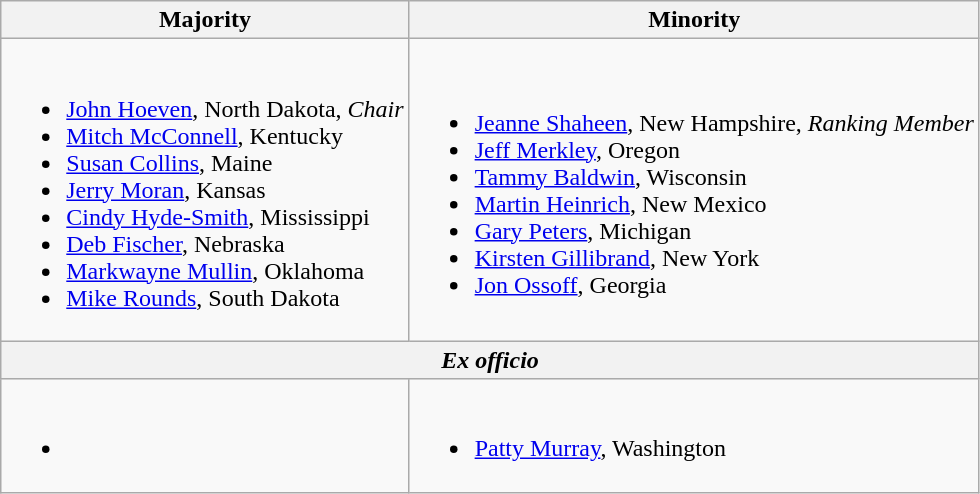<table class=wikitable>
<tr>
<th>Majority</th>
<th>Minority</th>
</tr>
<tr>
<td><br><ul><li><a href='#'>John Hoeven</a>, North Dakota, <em>Chair</em></li><li><a href='#'>Mitch McConnell</a>, Kentucky</li><li><a href='#'>Susan Collins</a>, Maine</li><li><a href='#'>Jerry Moran</a>, Kansas</li><li><a href='#'>Cindy Hyde-Smith</a>, Mississippi</li><li><a href='#'>Deb Fischer</a>, Nebraska</li><li><a href='#'>Markwayne Mullin</a>, Oklahoma</li><li><a href='#'>Mike Rounds</a>, South Dakota</li></ul></td>
<td><br><ul><li><a href='#'>Jeanne Shaheen</a>, New Hampshire, <em>Ranking Member</em></li><li><a href='#'>Jeff Merkley</a>, Oregon</li><li><a href='#'>Tammy Baldwin</a>, Wisconsin</li><li><a href='#'>Martin Heinrich</a>, New Mexico</li><li><a href='#'>Gary Peters</a>, Michigan</li><li><a href='#'>Kirsten Gillibrand</a>, New York</li><li><a href='#'>Jon Ossoff</a>, Georgia</li></ul></td>
</tr>
<tr>
<th colspan=2 align=center><em>Ex officio</em></th>
</tr>
<tr>
<td><br><ul><li></li></ul></td>
<td><br><ul><li><a href='#'>Patty Murray</a>, Washington</li></ul></td>
</tr>
</table>
